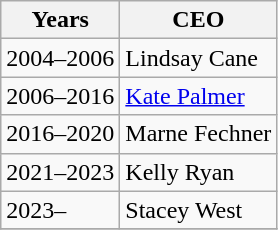<table class="wikitable collapsible">
<tr>
<th>Years</th>
<th>CEO</th>
</tr>
<tr>
<td>2004–2006</td>
<td>Lindsay Cane</td>
</tr>
<tr>
<td>2006–2016</td>
<td><a href='#'>Kate Palmer</a></td>
</tr>
<tr>
<td>2016–2020</td>
<td>Marne Fechner</td>
</tr>
<tr>
<td>2021–2023</td>
<td>Kelly Ryan</td>
</tr>
<tr>
<td>2023–</td>
<td>Stacey West</td>
</tr>
<tr>
</tr>
</table>
